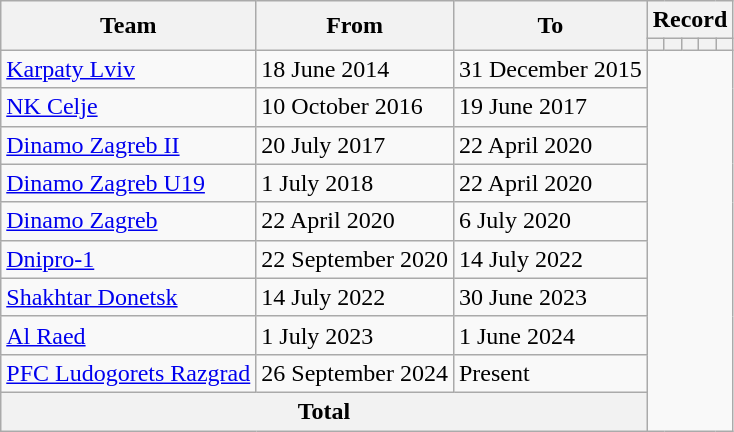<table class=wikitable style="text-align: center">
<tr>
<th rowspan=2>Team</th>
<th rowspan=2>From</th>
<th rowspan=2>To</th>
<th colspan=5>Record</th>
</tr>
<tr>
<th></th>
<th></th>
<th></th>
<th></th>
<th></th>
</tr>
<tr>
<td align=left><a href='#'>Karpaty Lviv</a></td>
<td align=left>18 June 2014</td>
<td align=left>31 December 2015<br></td>
</tr>
<tr>
<td align=left><a href='#'>NK Celje</a></td>
<td align=left>10 October 2016</td>
<td align=left>19 June 2017<br></td>
</tr>
<tr>
<td align=left><a href='#'>Dinamo Zagreb II</a></td>
<td align=left>20 July 2017</td>
<td align=left>22 April 2020<br></td>
</tr>
<tr>
<td align=left><a href='#'>Dinamo Zagreb U19</a></td>
<td align=left>1 July 2018</td>
<td align=left>22 April 2020<br></td>
</tr>
<tr>
<td align=left><a href='#'>Dinamo Zagreb</a></td>
<td align=left>22 April 2020</td>
<td align=left>6 July 2020<br></td>
</tr>
<tr>
<td align=left><a href='#'>Dnipro-1</a></td>
<td align=left>22 September 2020</td>
<td align=left>14 July 2022<br></td>
</tr>
<tr>
<td align=left><a href='#'>Shakhtar Donetsk</a></td>
<td align=left>14 July 2022</td>
<td align=left>30 June 2023<br></td>
</tr>
<tr>
<td align=left><a href='#'>Al Raed</a></td>
<td align=left>1 July 2023</td>
<td align=left>1 June 2024<br></td>
</tr>
<tr>
<td align=left><a href='#'>PFC Ludogorets Razgrad</a></td>
<td align=left>26 September 2024</td>
<td align=left>Present<br></td>
</tr>
<tr>
<th colspan=3>Total<br></th>
</tr>
</table>
